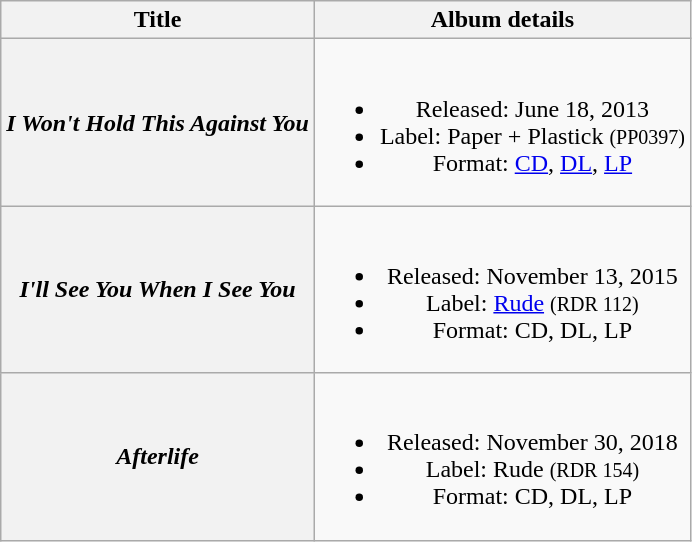<table class="wikitable plainrowheaders" style="text-align:center;">
<tr>
<th scope="col" rowspan="1">Title</th>
<th scope="col" rowspan="1">Album details</th>
</tr>
<tr>
<th scope="row"><strong><em>I Won't Hold This Against You</em></strong></th>
<td><br><ul><li>Released: June 18, 2013</li><li>Label: Paper + Plastick <small>(PP0397)</small></li><li>Format: <a href='#'>CD</a>, <a href='#'>DL</a>, <a href='#'>LP</a></li></ul></td>
</tr>
<tr>
<th scope="row"><strong><em>I'll See You When I See You</em></strong></th>
<td><br><ul><li>Released: November 13, 2015</li><li>Label: <a href='#'>Rude</a> <small>(RDR 112)</small></li><li>Format: CD, DL, LP</li></ul></td>
</tr>
<tr>
<th scope="row"><strong><em>Afterlife</em></strong></th>
<td><br><ul><li>Released: November 30, 2018</li><li>Label: Rude <small>(RDR 154)</small></li><li>Format: CD, DL, LP</li></ul></td>
</tr>
</table>
